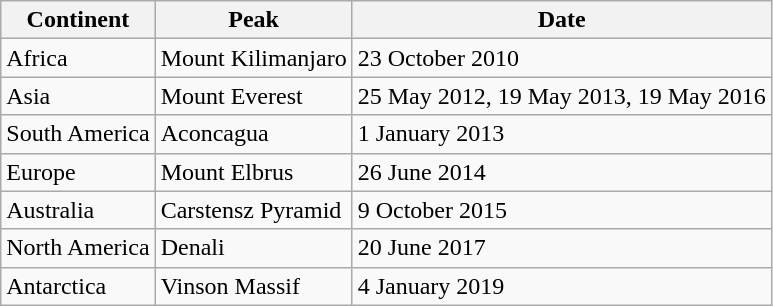<table class="wikitable sortable">
<tr>
<th>Continent</th>
<th>Peak</th>
<th>Date</th>
</tr>
<tr>
<td>Africa</td>
<td>Mount Kilimanjaro</td>
<td>23 October 2010</td>
</tr>
<tr>
<td>Asia</td>
<td>Mount Everest</td>
<td>25 May 2012, 19 May 2013, 19 May 2016</td>
</tr>
<tr>
<td>South America</td>
<td>Aconcagua</td>
<td>1 January 2013</td>
</tr>
<tr>
<td>Europe</td>
<td>Mount Elbrus</td>
<td>26 June 2014</td>
</tr>
<tr>
<td>Australia</td>
<td>Carstensz Pyramid</td>
<td>9 October 2015</td>
</tr>
<tr>
<td>North America</td>
<td>Denali</td>
<td>20 June 2017</td>
</tr>
<tr>
<td>Antarctica</td>
<td>Vinson Massif</td>
<td>4 January 2019</td>
</tr>
</table>
